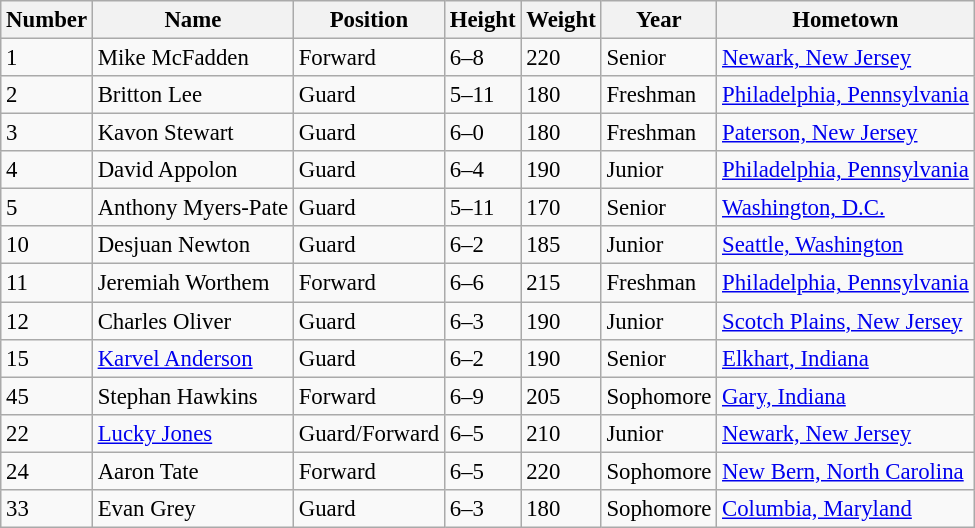<table class="wikitable sortable" style="font-size: 95%;">
<tr>
<th>Number</th>
<th>Name</th>
<th>Position</th>
<th>Height</th>
<th>Weight</th>
<th>Year</th>
<th>Hometown</th>
</tr>
<tr>
<td>1</td>
<td>Mike McFadden</td>
<td>Forward</td>
<td>6–8</td>
<td>220</td>
<td>Senior</td>
<td><a href='#'>Newark, New Jersey</a></td>
</tr>
<tr>
<td>2</td>
<td>Britton Lee</td>
<td>Guard</td>
<td>5–11</td>
<td>180</td>
<td>Freshman</td>
<td><a href='#'>Philadelphia, Pennsylvania</a></td>
</tr>
<tr>
<td>3</td>
<td>Kavon Stewart</td>
<td>Guard</td>
<td>6–0</td>
<td>180</td>
<td>Freshman</td>
<td><a href='#'>Paterson, New Jersey</a></td>
</tr>
<tr>
<td>4</td>
<td>David Appolon</td>
<td>Guard</td>
<td>6–4</td>
<td>190</td>
<td>Junior</td>
<td><a href='#'>Philadelphia, Pennsylvania</a></td>
</tr>
<tr>
<td>5</td>
<td>Anthony Myers-Pate</td>
<td>Guard</td>
<td>5–11</td>
<td>170</td>
<td>Senior</td>
<td><a href='#'>Washington, D.C.</a></td>
</tr>
<tr>
<td>10</td>
<td>Desjuan Newton</td>
<td>Guard</td>
<td>6–2</td>
<td>185</td>
<td>Junior</td>
<td><a href='#'>Seattle, Washington</a></td>
</tr>
<tr>
<td>11</td>
<td>Jeremiah Worthem</td>
<td>Forward</td>
<td>6–6</td>
<td>215</td>
<td>Freshman</td>
<td><a href='#'>Philadelphia, Pennsylvania</a></td>
</tr>
<tr>
<td>12</td>
<td>Charles Oliver</td>
<td>Guard</td>
<td>6–3</td>
<td>190</td>
<td>Junior</td>
<td><a href='#'>Scotch Plains, New Jersey</a></td>
</tr>
<tr>
<td>15</td>
<td><a href='#'>Karvel Anderson</a></td>
<td>Guard</td>
<td>6–2</td>
<td>190</td>
<td>Senior</td>
<td><a href='#'>Elkhart, Indiana</a></td>
</tr>
<tr>
<td>45</td>
<td>Stephan Hawkins</td>
<td>Forward</td>
<td>6–9</td>
<td>205</td>
<td>Sophomore</td>
<td><a href='#'>Gary, Indiana</a></td>
</tr>
<tr>
<td>22</td>
<td><a href='#'>Lucky Jones</a></td>
<td>Guard/Forward</td>
<td>6–5</td>
<td>210</td>
<td>Junior</td>
<td><a href='#'>Newark, New Jersey</a></td>
</tr>
<tr>
<td>24</td>
<td>Aaron Tate</td>
<td>Forward</td>
<td>6–5</td>
<td>220</td>
<td>Sophomore</td>
<td><a href='#'>New Bern, North Carolina</a></td>
</tr>
<tr>
<td>33</td>
<td>Evan Grey</td>
<td>Guard</td>
<td>6–3</td>
<td>180</td>
<td>Sophomore</td>
<td><a href='#'>Columbia, Maryland</a></td>
</tr>
</table>
